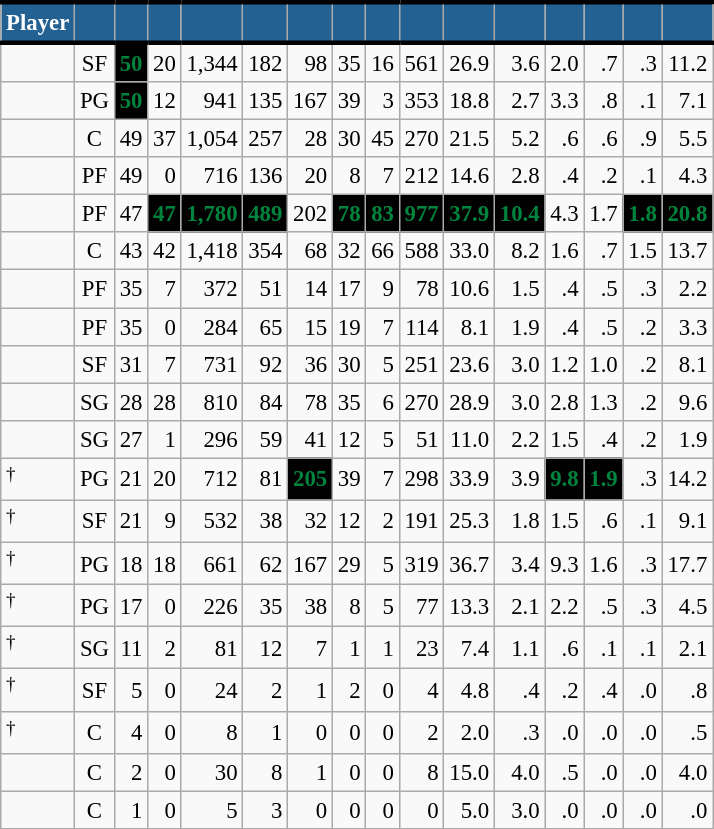<table class="wikitable sortable" style="font-size: 95%; text-align:right;">
<tr>
<th style="background:#236192; color:#FFFFFF; border-top:#010101 3px solid; border-bottom:#010101 3px solid;">Player</th>
<th style="background:#236192; color:#FFFFFF; border-top:#010101 3px solid; border-bottom:#010101 3px solid;"></th>
<th style="background:#236192; color:#FFFFFF; border-top:#010101 3px solid; border-bottom:#010101 3px solid;"></th>
<th style="background:#236192; color:#FFFFFF; border-top:#010101 3px solid; border-bottom:#010101 3px solid;"></th>
<th style="background:#236192; color:#FFFFFF; border-top:#010101 3px solid; border-bottom:#010101 3px solid;"></th>
<th style="background:#236192; color:#FFFFFF; border-top:#010101 3px solid; border-bottom:#010101 3px solid;"></th>
<th style="background:#236192; color:#FFFFFF; border-top:#010101 3px solid; border-bottom:#010101 3px solid;"></th>
<th style="background:#236192; color:#FFFFFF; border-top:#010101 3px solid; border-bottom:#010101 3px solid;"></th>
<th style="background:#236192; color:#FFFFFF; border-top:#010101 3px solid; border-bottom:#010101 3px solid;"></th>
<th style="background:#236192; color:#FFFFFF; border-top:#010101 3px solid; border-bottom:#010101 3px solid;"></th>
<th style="background:#236192; color:#FFFFFF; border-top:#010101 3px solid; border-bottom:#010101 3px solid;"></th>
<th style="background:#236192; color:#FFFFFF; border-top:#010101 3px solid; border-bottom:#010101 3px solid;"></th>
<th style="background:#236192; color:#FFFFFF; border-top:#010101 3px solid; border-bottom:#010101 3px solid;"></th>
<th style="background:#236192; color:#FFFFFF; border-top:#010101 3px solid; border-bottom:#010101 3px solid;"></th>
<th style="background:#236192; color:#FFFFFF; border-top:#010101 3px solid; border-bottom:#010101 3px solid;"></th>
<th style="background:#236192; color:#FFFFFF; border-top:#010101 3px solid; border-bottom:#010101 3px solid;"></th>
</tr>
<tr>
<td style="text-align:left;"></td>
<td style="text-align:center;">SF</td>
<td style="background:#010101; color:#00843D;"><strong>50</strong></td>
<td>20</td>
<td>1,344</td>
<td>182</td>
<td>98</td>
<td>35</td>
<td>16</td>
<td>561</td>
<td>26.9</td>
<td>3.6</td>
<td>2.0</td>
<td>.7</td>
<td>.3</td>
<td>11.2</td>
</tr>
<tr>
<td style="text-align:left;"></td>
<td style="text-align:center;">PG</td>
<td style="background:#010101; color:#00843D;"><strong>50</strong></td>
<td>12</td>
<td>941</td>
<td>135</td>
<td>167</td>
<td>39</td>
<td>3</td>
<td>353</td>
<td>18.8</td>
<td>2.7</td>
<td>3.3</td>
<td>.8</td>
<td>.1</td>
<td>7.1</td>
</tr>
<tr>
<td style="text-align:left;"></td>
<td style="text-align:center;">C</td>
<td>49</td>
<td>37</td>
<td>1,054</td>
<td>257</td>
<td>28</td>
<td>30</td>
<td>45</td>
<td>270</td>
<td>21.5</td>
<td>5.2</td>
<td>.6</td>
<td>.6</td>
<td>.9</td>
<td>5.5</td>
</tr>
<tr>
<td style="text-align:left;"></td>
<td style="text-align:center;">PF</td>
<td>49</td>
<td>0</td>
<td>716</td>
<td>136</td>
<td>20</td>
<td>8</td>
<td>7</td>
<td>212</td>
<td>14.6</td>
<td>2.8</td>
<td>.4</td>
<td>.2</td>
<td>.1</td>
<td>4.3</td>
</tr>
<tr>
<td style="text-align:left;"></td>
<td style="text-align:center;">PF</td>
<td>47</td>
<td style="background:#010101; color:#00843D;"><strong>47</strong></td>
<td style="background:#010101; color:#00843D;"><strong>1,780</strong></td>
<td style="background:#010101; color:#00843D;"><strong>489</strong></td>
<td>202</td>
<td style="background:#010101; color:#00843D;"><strong>78</strong></td>
<td style="background:#010101; color:#00843D;"><strong>83</strong></td>
<td style="background:#010101; color:#00843D;"><strong>977</strong></td>
<td style="background:#010101; color:#00843D;"><strong>37.9</strong></td>
<td style="background:#010101; color:#00843D;"><strong>10.4</strong></td>
<td>4.3</td>
<td>1.7</td>
<td style="background:#010101; color:#00843D;"><strong>1.8</strong></td>
<td style="background:#010101; color:#00843D;"><strong>20.8</strong></td>
</tr>
<tr>
<td style="text-align:left;"></td>
<td style="text-align:center;">C</td>
<td>43</td>
<td>42</td>
<td>1,418</td>
<td>354</td>
<td>68</td>
<td>32</td>
<td>66</td>
<td>588</td>
<td>33.0</td>
<td>8.2</td>
<td>1.6</td>
<td>.7</td>
<td>1.5</td>
<td>13.7</td>
</tr>
<tr>
<td style="text-align:left;"></td>
<td style="text-align:center;">PF</td>
<td>35</td>
<td>7</td>
<td>372</td>
<td>51</td>
<td>14</td>
<td>17</td>
<td>9</td>
<td>78</td>
<td>10.6</td>
<td>1.5</td>
<td>.4</td>
<td>.5</td>
<td>.3</td>
<td>2.2</td>
</tr>
<tr>
<td style="text-align:left;"></td>
<td style="text-align:center;">PF</td>
<td>35</td>
<td>0</td>
<td>284</td>
<td>65</td>
<td>15</td>
<td>19</td>
<td>7</td>
<td>114</td>
<td>8.1</td>
<td>1.9</td>
<td>.4</td>
<td>.5</td>
<td>.2</td>
<td>3.3</td>
</tr>
<tr>
<td style="text-align:left;"></td>
<td style="text-align:center;">SF</td>
<td>31</td>
<td>7</td>
<td>731</td>
<td>92</td>
<td>36</td>
<td>30</td>
<td>5</td>
<td>251</td>
<td>23.6</td>
<td>3.0</td>
<td>1.2</td>
<td>1.0</td>
<td>.2</td>
<td>8.1</td>
</tr>
<tr>
<td style="text-align:left;"></td>
<td style="text-align:center;">SG</td>
<td>28</td>
<td>28</td>
<td>810</td>
<td>84</td>
<td>78</td>
<td>35</td>
<td>6</td>
<td>270</td>
<td>28.9</td>
<td>3.0</td>
<td>2.8</td>
<td>1.3</td>
<td>.2</td>
<td>9.6</td>
</tr>
<tr>
<td style="text-align:left;"></td>
<td style="text-align:center;">SG</td>
<td>27</td>
<td>1</td>
<td>296</td>
<td>59</td>
<td>41</td>
<td>12</td>
<td>5</td>
<td>51</td>
<td>11.0</td>
<td>2.2</td>
<td>1.5</td>
<td>.4</td>
<td>.2</td>
<td>1.9</td>
</tr>
<tr>
<td style="text-align:left;"><sup>†</sup></td>
<td style="text-align:center;">PG</td>
<td>21</td>
<td>20</td>
<td>712</td>
<td>81</td>
<td style="background:#010101; color:#00843D;"><strong>205</strong></td>
<td>39</td>
<td>7</td>
<td>298</td>
<td>33.9</td>
<td>3.9</td>
<td style="background:#010101; color:#00843D;"><strong>9.8</strong></td>
<td style="background:#010101; color:#00843D;"><strong>1.9</strong></td>
<td>.3</td>
<td>14.2</td>
</tr>
<tr>
<td style="text-align:left;"><sup>†</sup></td>
<td style="text-align:center;">SF</td>
<td>21</td>
<td>9</td>
<td>532</td>
<td>38</td>
<td>32</td>
<td>12</td>
<td>2</td>
<td>191</td>
<td>25.3</td>
<td>1.8</td>
<td>1.5</td>
<td>.6</td>
<td>.1</td>
<td>9.1</td>
</tr>
<tr>
<td style="text-align:left;"><sup>†</sup></td>
<td style="text-align:center;">PG</td>
<td>18</td>
<td>18</td>
<td>661</td>
<td>62</td>
<td>167</td>
<td>29</td>
<td>5</td>
<td>319</td>
<td>36.7</td>
<td>3.4</td>
<td>9.3</td>
<td>1.6</td>
<td>.3</td>
<td>17.7</td>
</tr>
<tr>
<td style="text-align:left;"><sup>†</sup></td>
<td style="text-align:center;">PG</td>
<td>17</td>
<td>0</td>
<td>226</td>
<td>35</td>
<td>38</td>
<td>8</td>
<td>5</td>
<td>77</td>
<td>13.3</td>
<td>2.1</td>
<td>2.2</td>
<td>.5</td>
<td>.3</td>
<td>4.5</td>
</tr>
<tr>
<td style="text-align:left;"><sup>†</sup></td>
<td style="text-align:center;">SG</td>
<td>11</td>
<td>2</td>
<td>81</td>
<td>12</td>
<td>7</td>
<td>1</td>
<td>1</td>
<td>23</td>
<td>7.4</td>
<td>1.1</td>
<td>.6</td>
<td>.1</td>
<td>.1</td>
<td>2.1</td>
</tr>
<tr>
<td style="text-align:left;"><sup>†</sup></td>
<td style="text-align:center;">SF</td>
<td>5</td>
<td>0</td>
<td>24</td>
<td>2</td>
<td>1</td>
<td>2</td>
<td>0</td>
<td>4</td>
<td>4.8</td>
<td>.4</td>
<td>.2</td>
<td>.4</td>
<td>.0</td>
<td>.8</td>
</tr>
<tr>
<td style="text-align:left;"><sup>†</sup></td>
<td style="text-align:center;">C</td>
<td>4</td>
<td>0</td>
<td>8</td>
<td>1</td>
<td>0</td>
<td>0</td>
<td>0</td>
<td>2</td>
<td>2.0</td>
<td>.3</td>
<td>.0</td>
<td>.0</td>
<td>.0</td>
<td>.5</td>
</tr>
<tr>
<td style="text-align:left;"></td>
<td style="text-align:center;">C</td>
<td>2</td>
<td>0</td>
<td>30</td>
<td>8</td>
<td>1</td>
<td>0</td>
<td>0</td>
<td>8</td>
<td>15.0</td>
<td>4.0</td>
<td>.5</td>
<td>.0</td>
<td>.0</td>
<td>4.0</td>
</tr>
<tr>
<td style="text-align:left;"></td>
<td style="text-align:center;">C</td>
<td>1</td>
<td>0</td>
<td>5</td>
<td>3</td>
<td>0</td>
<td>0</td>
<td>0</td>
<td>0</td>
<td>5.0</td>
<td>3.0</td>
<td>.0</td>
<td>.0</td>
<td>.0</td>
<td>.0</td>
</tr>
</table>
